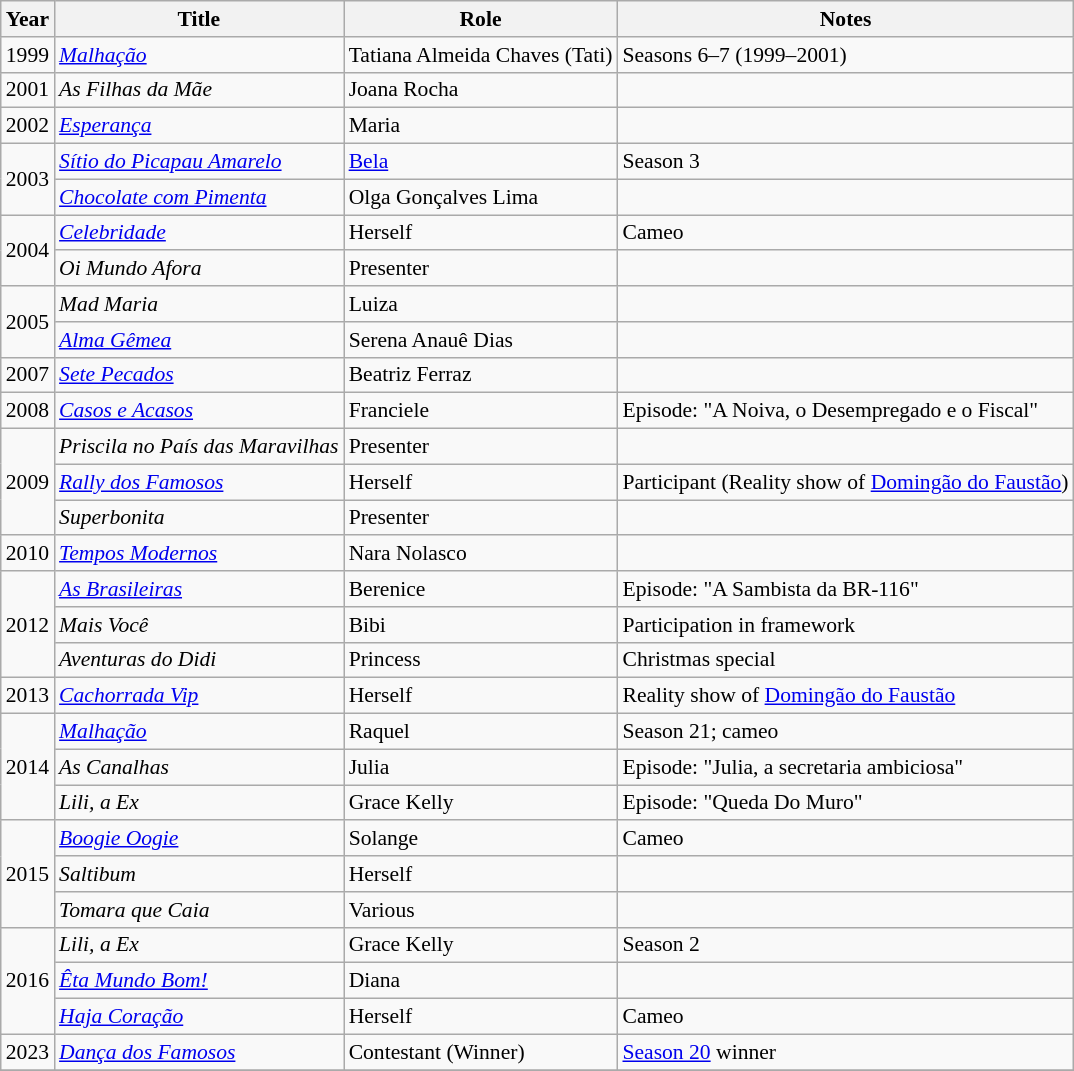<table class="wikitable" style="font-size: 90%;">
<tr>
<th>Year</th>
<th>Title</th>
<th>Role</th>
<th>Notes</th>
</tr>
<tr>
<td>1999</td>
<td><em><a href='#'>Malhação</a></em></td>
<td>Tatiana Almeida Chaves (Tati)</td>
<td>Seasons 6–7 (1999–2001)</td>
</tr>
<tr>
<td>2001</td>
<td><em>As Filhas da Mãe</em></td>
<td>Joana Rocha</td>
<td></td>
</tr>
<tr>
<td>2002</td>
<td><em><a href='#'>Esperança</a></em></td>
<td>Maria</td>
<td></td>
</tr>
<tr>
<td rowspan="2">2003</td>
<td><em><a href='#'>Sítio do Picapau Amarelo</a></em></td>
<td><a href='#'>Bela</a></td>
<td>Season 3</td>
</tr>
<tr>
<td><em><a href='#'>Chocolate com Pimenta</a></em></td>
<td>Olga Gonçalves Lima</td>
<td></td>
</tr>
<tr>
<td rowspan="2">2004</td>
<td><em><a href='#'>Celebridade</a></em></td>
<td>Herself</td>
<td>Cameo</td>
</tr>
<tr>
<td><em>Oi Mundo Afora</em></td>
<td>Presenter</td>
<td></td>
</tr>
<tr>
<td rowspan="2">2005</td>
<td><em>Mad Maria</em></td>
<td>Luiza</td>
<td></td>
</tr>
<tr>
<td><em><a href='#'>Alma Gêmea</a></em></td>
<td>Serena Anauê Dias</td>
<td></td>
</tr>
<tr>
<td>2007</td>
<td><em><a href='#'>Sete Pecados</a></em></td>
<td>Beatriz Ferraz</td>
<td></td>
</tr>
<tr>
<td>2008</td>
<td><em><a href='#'>Casos e Acasos</a></em></td>
<td>Franciele</td>
<td>Episode: "A Noiva, o Desempregado e o Fiscal"</td>
</tr>
<tr>
<td rowspan="3">2009</td>
<td><em>Priscila no País das Maravilhas</em></td>
<td>Presenter</td>
<td></td>
</tr>
<tr>
<td><em><a href='#'>Rally dos Famosos</a></em></td>
<td>Herself</td>
<td>Participant (Reality show of <a href='#'>Domingão do Faustão</a>)</td>
</tr>
<tr>
<td><em>Superbonita</em></td>
<td>Presenter</td>
<td></td>
</tr>
<tr>
<td>2010</td>
<td><em><a href='#'>Tempos Modernos</a></em></td>
<td>Nara Nolasco</td>
<td></td>
</tr>
<tr>
<td rowspan="3">2012</td>
<td><em><a href='#'>As Brasileiras</a></em></td>
<td>Berenice</td>
<td>Episode: "A Sambista da BR-116"</td>
</tr>
<tr>
<td><em>Mais Você</em></td>
<td>Bibi</td>
<td>Participation in framework</td>
</tr>
<tr>
<td><em>Aventuras do Didi</em></td>
<td>Princess</td>
<td>Christmas special</td>
</tr>
<tr>
<td>2013</td>
<td><em><a href='#'>Cachorrada Vip</a></em></td>
<td>Herself</td>
<td>Reality show of <a href='#'>Domingão do Faustão</a></td>
</tr>
<tr>
<td rowspan="3">2014</td>
<td><em><a href='#'>Malhação</a></em></td>
<td>Raquel</td>
<td>Season 21; cameo</td>
</tr>
<tr>
<td><em>As Canalhas</em></td>
<td>Julia</td>
<td>Episode: "Julia, a secretaria ambiciosa"</td>
</tr>
<tr>
<td><em>Lili, a Ex </em></td>
<td>Grace Kelly</td>
<td>Episode: "Queda Do Muro"</td>
</tr>
<tr>
<td rowspan="3">2015</td>
<td><em><a href='#'>Boogie Oogie</a></em></td>
<td>Solange</td>
<td>Cameo</td>
</tr>
<tr>
<td><em>Saltibum</em></td>
<td>Herself</td>
<td></td>
</tr>
<tr>
<td><em>Tomara que Caia</em></td>
<td>Various</td>
<td></td>
</tr>
<tr>
<td rowspan="3">2016</td>
<td><em>Lili, a Ex</em></td>
<td>Grace Kelly</td>
<td>Season 2</td>
</tr>
<tr>
<td><em><a href='#'>Êta Mundo Bom!</a></em></td>
<td>Diana</td>
<td></td>
</tr>
<tr>
<td><em><a href='#'>Haja Coração</a></em></td>
<td>Herself</td>
<td>Cameo</td>
</tr>
<tr>
<td>2023</td>
<td><em><a href='#'>Dança dos Famosos</a></em></td>
<td>Contestant (Winner)</td>
<td><a href='#'>Season 20</a> winner</td>
</tr>
<tr>
</tr>
</table>
